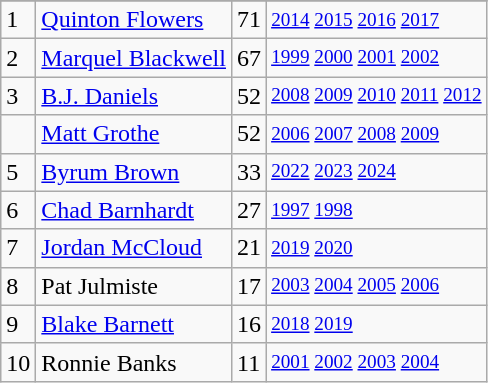<table class="wikitable">
<tr>
</tr>
<tr>
<td>1</td>
<td><a href='#'>Quinton Flowers</a></td>
<td>71</td>
<td style="font-size:80%;"><a href='#'>2014</a> <a href='#'>2015</a> <a href='#'>2016</a> <a href='#'>2017</a></td>
</tr>
<tr>
<td>2</td>
<td><a href='#'>Marquel Blackwell</a></td>
<td>67</td>
<td style="font-size:80%;"><a href='#'>1999</a> <a href='#'>2000</a> <a href='#'>2001</a> <a href='#'>2002</a></td>
</tr>
<tr>
<td>3</td>
<td><a href='#'>B.J. Daniels</a></td>
<td>52</td>
<td style="font-size:80%;"><a href='#'>2008</a> <a href='#'>2009</a> <a href='#'>2010</a> <a href='#'>2011</a> <a href='#'>2012</a></td>
</tr>
<tr>
<td></td>
<td><a href='#'>Matt Grothe</a></td>
<td>52</td>
<td style="font-size:80%;"><a href='#'>2006</a> <a href='#'>2007</a> <a href='#'>2008</a> <a href='#'>2009</a></td>
</tr>
<tr>
<td>5</td>
<td><a href='#'>Byrum Brown</a></td>
<td>33</td>
<td style="font-size:80%;"><a href='#'>2022</a> <a href='#'>2023</a> <a href='#'>2024</a></td>
</tr>
<tr>
<td>6</td>
<td><a href='#'>Chad Barnhardt</a></td>
<td>27</td>
<td style="font-size:80%;"><a href='#'>1997</a> <a href='#'>1998</a></td>
</tr>
<tr>
<td>7</td>
<td><a href='#'>Jordan McCloud</a></td>
<td>21</td>
<td style="font-size:80%;"><a href='#'>2019</a> <a href='#'>2020</a></td>
</tr>
<tr>
<td>8</td>
<td>Pat Julmiste</td>
<td>17</td>
<td style="font-size:80%;"><a href='#'>2003</a> <a href='#'>2004</a> <a href='#'>2005</a> <a href='#'>2006</a></td>
</tr>
<tr>
<td>9</td>
<td><a href='#'>Blake Barnett</a></td>
<td>16</td>
<td style="font-size:80%;"><a href='#'>2018</a> <a href='#'>2019</a></td>
</tr>
<tr>
<td>10</td>
<td>Ronnie Banks</td>
<td>11</td>
<td style="font-size:80%;"><a href='#'>2001</a> <a href='#'>2002</a> <a href='#'>2003</a> <a href='#'>2004</a></td>
</tr>
</table>
